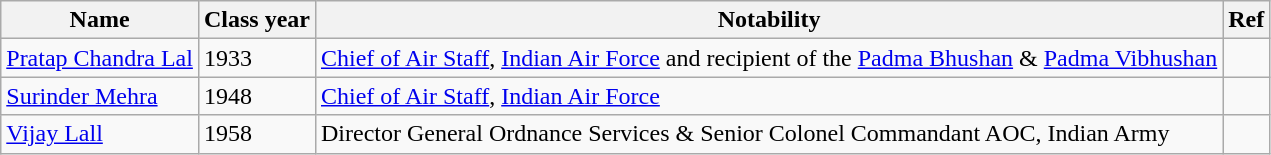<table class="wikitable">
<tr>
<th>Name</th>
<th>Class year</th>
<th>Notability</th>
<th>Ref</th>
</tr>
<tr>
<td><a href='#'>Pratap Chandra Lal</a></td>
<td>1933</td>
<td><a href='#'>Chief of Air Staff</a>, <a href='#'>Indian Air Force</a> and recipient of the <a href='#'>Padma Bhushan</a> &  <a href='#'>Padma Vibhushan</a></td>
<td></td>
</tr>
<tr>
<td><a href='#'>Surinder Mehra</a></td>
<td>1948</td>
<td><a href='#'>Chief of Air Staff</a>, <a href='#'>Indian Air Force</a></td>
<td></td>
</tr>
<tr>
<td><a href='#'>Vijay Lall</a></td>
<td>1958</td>
<td>Director General Ordnance Services & Senior Colonel Commandant AOC, Indian Army</td>
<td></td>
</tr>
</table>
